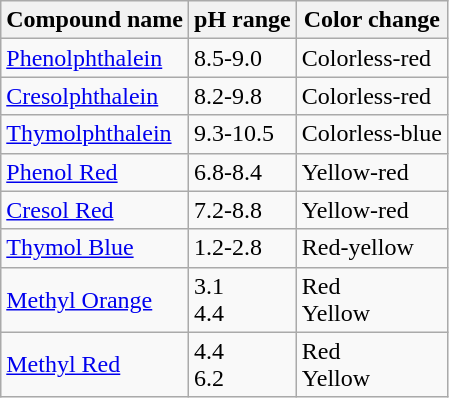<table class="wikitable">
<tr>
<th>Compound name</th>
<th>pH range</th>
<th>Color change</th>
</tr>
<tr>
<td><a href='#'>Phenolphthalein</a></td>
<td>8.5-9.0</td>
<td>Colorless-red</td>
</tr>
<tr>
<td><a href='#'>Cresolphthalein</a></td>
<td>8.2-9.8</td>
<td>Colorless-red</td>
</tr>
<tr>
<td><a href='#'>Thymolphthalein</a></td>
<td>9.3-10.5</td>
<td>Colorless-blue</td>
</tr>
<tr>
<td><a href='#'>Phenol Red</a></td>
<td>6.8-8.4</td>
<td>Yellow-red</td>
</tr>
<tr>
<td><a href='#'>Cresol Red</a></td>
<td>7.2-8.8</td>
<td>Yellow-red</td>
</tr>
<tr>
<td><a href='#'>Thymol Blue</a></td>
<td>1.2-2.8</td>
<td>Red-yellow</td>
</tr>
<tr>
<td><a href='#'>Methyl Orange</a></td>
<td>3.1<br>4.4</td>
<td>Red<br>Yellow</td>
</tr>
<tr>
<td><a href='#'>Methyl Red</a></td>
<td>4.4<br>6.2</td>
<td>Red<br>Yellow</td>
</tr>
</table>
